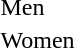<table>
<tr>
<td>Men</td>
<td></td>
<td></td>
<td></td>
</tr>
<tr>
<td>Women</td>
<td></td>
<td></td>
<td></td>
</tr>
</table>
